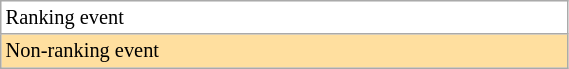<table class="wikitable" style="font-size:85%;" width=30%>
<tr bgcolor="#ffffff">
<td>Ranking event</td>
</tr>
<tr style="background:#ffdf9f;">
<td>Non-ranking event</td>
</tr>
</table>
